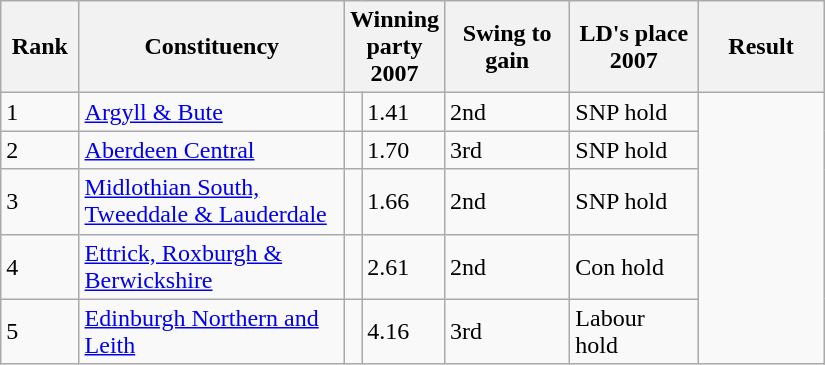<table class="wikitable" style="width:550px">
<tr>
<th style="width:50px;">Rank</th>
<th style="width:225px;">Constituency</th>
<th colspan="2" style="width:175px;">Winning party 2007</th>
<th style="width:100px;">Swing to gain</th>
<th style="width:100px;">LD's place 2007</th>
<th style="width:100px;">Result</th>
</tr>
<tr>
<td>1</td>
<td><a href='#'>Argyll & Bute</a></td>
<td></td>
<td>1.41</td>
<td>2nd</td>
<td>SNP hold</td>
</tr>
<tr>
<td>2</td>
<td><a href='#'>Aberdeen Central</a></td>
<td></td>
<td>1.70</td>
<td>3rd</td>
<td>SNP hold</td>
</tr>
<tr>
<td>3</td>
<td><a href='#'>Midlothian South, Tweeddale & Lauderdale</a></td>
<td></td>
<td>1.66</td>
<td>2nd</td>
<td>SNP hold</td>
</tr>
<tr>
<td>4</td>
<td><a href='#'>Ettrick, Roxburgh & Berwickshire</a></td>
<td></td>
<td>2.61</td>
<td>2nd</td>
<td>Con hold</td>
</tr>
<tr>
<td>5</td>
<td><a href='#'>Edinburgh Northern and Leith</a></td>
<td></td>
<td>4.16</td>
<td>3rd</td>
<td>Labour hold</td>
</tr>
</table>
